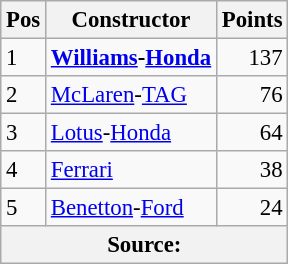<table class="wikitable" style="font-size: 95%;">
<tr>
<th>Pos</th>
<th>Constructor</th>
<th>Points</th>
</tr>
<tr>
<td>1</td>
<td> <strong><a href='#'>Williams</a>-<a href='#'>Honda</a></strong></td>
<td align="right">137</td>
</tr>
<tr>
<td>2</td>
<td> <a href='#'>McLaren</a>-<a href='#'>TAG</a></td>
<td align="right">76</td>
</tr>
<tr>
<td>3</td>
<td> <a href='#'>Lotus</a>-<a href='#'>Honda</a></td>
<td align="right">64</td>
</tr>
<tr>
<td>4</td>
<td> <a href='#'>Ferrari</a></td>
<td align="right">38</td>
</tr>
<tr>
<td>5</td>
<td> <a href='#'>Benetton</a>-<a href='#'>Ford</a></td>
<td align="right">24</td>
</tr>
<tr>
<th colspan=4>Source:</th>
</tr>
</table>
